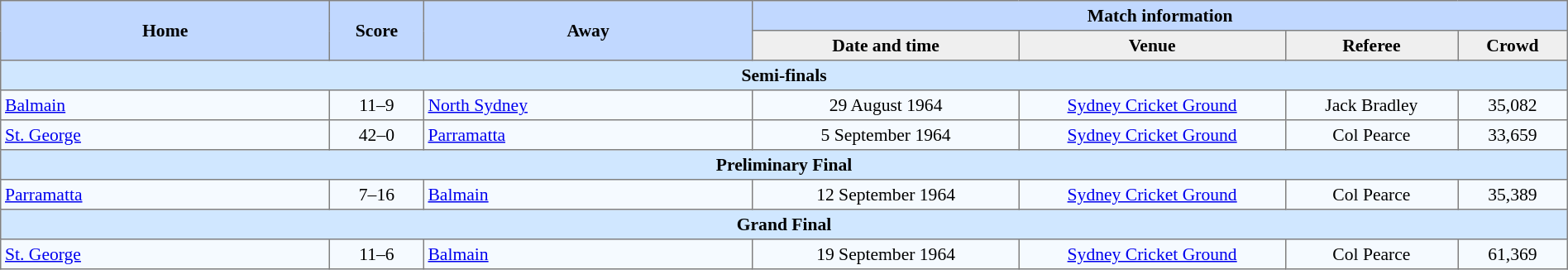<table border=1 style="border-collapse:collapse; font-size:90%; text-align:center;" cellpadding=3 cellspacing=0 width=100%>
<tr bgcolor=#C1D8FF>
<th rowspan=2 width=21%>Home</th>
<th rowspan=2 width=6%>Score</th>
<th rowspan=2 width=21%>Away</th>
<th colspan=6>Match information</th>
</tr>
<tr bgcolor=#EFEFEF>
<th width=17%>Date and time</th>
<th width=17%>Venue</th>
<th width=11%>Referee</th>
<th width=7%>Crowd</th>
</tr>
<tr bgcolor="#D0E7FF">
<td colspan=7><strong>Semi-finals</strong></td>
</tr>
<tr bgcolor=#F5FAFF>
<td align=left> <a href='#'>Balmain</a></td>
<td>11–9</td>
<td align=left> <a href='#'>North Sydney</a></td>
<td>29 August 1964</td>
<td><a href='#'>Sydney Cricket Ground</a></td>
<td>Jack Bradley</td>
<td>35,082</td>
</tr>
<tr bgcolor=#F5FAFF>
<td align=left> <a href='#'>St. George</a></td>
<td>42–0</td>
<td align=left> <a href='#'>Parramatta</a></td>
<td>5 September 1964</td>
<td><a href='#'>Sydney Cricket Ground</a></td>
<td>Col Pearce</td>
<td>33,659</td>
</tr>
<tr bgcolor="#D0E7FF">
<td colspan=7><strong>Preliminary Final</strong></td>
</tr>
<tr bgcolor=#F5FAFF>
<td align=left> <a href='#'>Parramatta</a></td>
<td>7–16</td>
<td align=left> <a href='#'>Balmain</a></td>
<td>12 September 1964</td>
<td><a href='#'>Sydney Cricket Ground</a></td>
<td>Col Pearce</td>
<td>35,389</td>
</tr>
<tr bgcolor="#D0E7FF">
<td colspan=7><strong>Grand Final</strong></td>
</tr>
<tr bgcolor=#F5FAFF>
<td align=left> <a href='#'>St. George</a></td>
<td>11–6</td>
<td align=left> <a href='#'>Balmain</a></td>
<td>19 September 1964</td>
<td><a href='#'>Sydney Cricket Ground</a></td>
<td>Col Pearce</td>
<td>61,369</td>
</tr>
</table>
